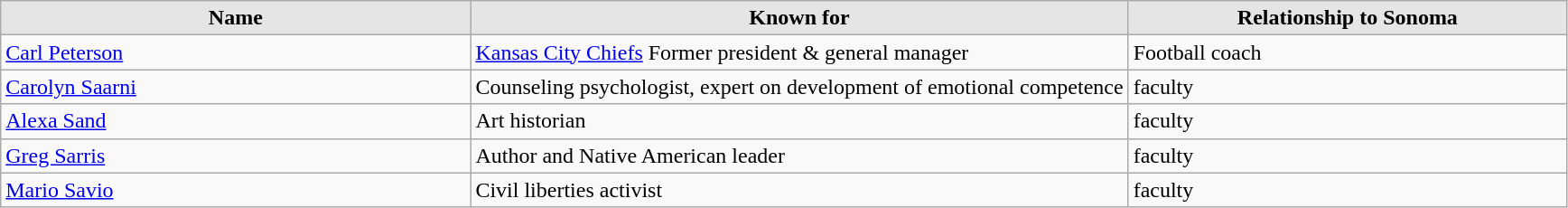<table class="wikitable sortable">
<tr>
<th style="background:#e5e5e5; width:30%;">Name</th>
<th style="background:#e5e5e5; width:42%;">Known for</th>
<th style="background:#e5e5e5; width:28%;">Relationship to Sonoma</th>
</tr>
<tr>
<td><a href='#'>Carl Peterson</a></td>
<td><a href='#'>Kansas City Chiefs</a> Former president & general manager</td>
<td>Football coach</td>
</tr>
<tr>
<td><a href='#'>Carolyn Saarni</a></td>
<td>Counseling psychologist, expert on development of emotional competence</td>
<td>faculty</td>
</tr>
<tr>
<td><a href='#'>Alexa Sand</a></td>
<td>Art historian</td>
<td>faculty</td>
</tr>
<tr>
<td><a href='#'>Greg Sarris</a></td>
<td>Author and Native American leader</td>
<td>faculty</td>
</tr>
<tr>
<td><a href='#'>Mario Savio</a></td>
<td>Civil liberties activist</td>
<td>faculty</td>
</tr>
</table>
